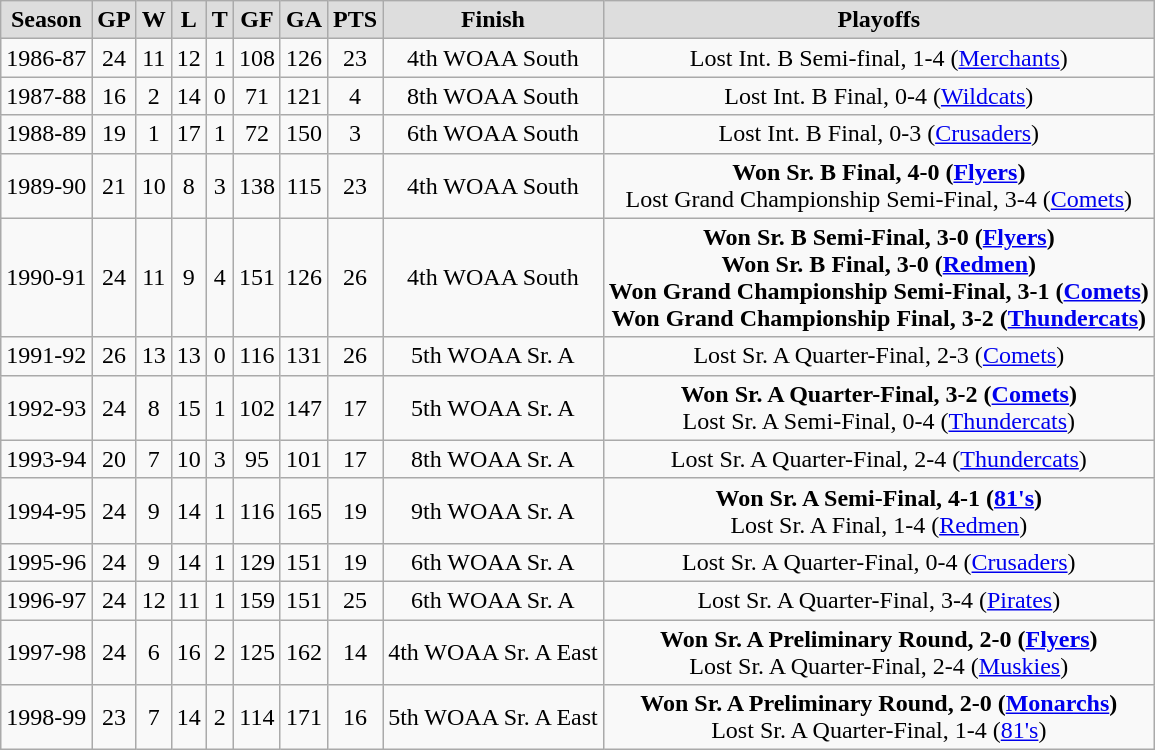<table class="wikitable">
<tr align="center"  bgcolor="#dddddd">
<td><strong>Season</strong></td>
<td><strong>GP</strong></td>
<td><strong>W</strong></td>
<td><strong>L</strong></td>
<td><strong>T</strong></td>
<td><strong>GF</strong></td>
<td><strong>GA</strong></td>
<td><strong>PTS</strong></td>
<td><strong>Finish</strong></td>
<td><strong>Playoffs</strong></td>
</tr>
<tr align="center">
<td>1986-87</td>
<td>24</td>
<td>11</td>
<td>12</td>
<td>1</td>
<td>108</td>
<td>126</td>
<td>23</td>
<td>4th WOAA South</td>
<td>Lost Int. B Semi-final, 1-4 (<a href='#'>Merchants</a>)</td>
</tr>
<tr align="center">
<td>1987-88</td>
<td>16</td>
<td>2</td>
<td>14</td>
<td>0</td>
<td>71</td>
<td>121</td>
<td>4</td>
<td>8th WOAA South</td>
<td>Lost Int. B Final, 0-4 (<a href='#'>Wildcats</a>)</td>
</tr>
<tr align="center">
<td>1988-89</td>
<td>19</td>
<td>1</td>
<td>17</td>
<td>1</td>
<td>72</td>
<td>150</td>
<td>3</td>
<td>6th WOAA South</td>
<td>Lost Int. B Final, 0-3 (<a href='#'>Crusaders</a>)</td>
</tr>
<tr align="center">
<td>1989-90</td>
<td>21</td>
<td>10</td>
<td>8</td>
<td>3</td>
<td>138</td>
<td>115</td>
<td>23</td>
<td>4th WOAA South</td>
<td><strong>Won Sr. B Final, 4-0 (<a href='#'>Flyers</a>)</strong> <br> Lost Grand Championship Semi-Final, 3-4 (<a href='#'>Comets</a>)</td>
</tr>
<tr align="center">
<td>1990-91</td>
<td>24</td>
<td>11</td>
<td>9</td>
<td>4</td>
<td>151</td>
<td>126</td>
<td>26</td>
<td>4th WOAA South</td>
<td><strong>Won Sr. B Semi-Final, 3-0 (<a href='#'>Flyers</a>)</strong> <br> <strong>Won Sr. B Final, 3-0 (<a href='#'>Redmen</a>)</strong> <br> <strong>Won Grand Championship Semi-Final, 3-1 (<a href='#'>Comets</a>)</strong> <br> <strong>Won Grand Championship Final, 3-2 (<a href='#'>Thundercats</a>)</strong></td>
</tr>
<tr align="center">
<td>1991-92</td>
<td>26</td>
<td>13</td>
<td>13</td>
<td>0</td>
<td>116</td>
<td>131</td>
<td>26</td>
<td>5th WOAA Sr. A</td>
<td>Lost Sr. A Quarter-Final, 2-3 (<a href='#'>Comets</a>)</td>
</tr>
<tr align="center">
<td>1992-93</td>
<td>24</td>
<td>8</td>
<td>15</td>
<td>1</td>
<td>102</td>
<td>147</td>
<td>17</td>
<td>5th WOAA Sr. A</td>
<td><strong>Won Sr. A Quarter-Final, 3-2 (<a href='#'>Comets</a>)</strong> <br> Lost Sr. A Semi-Final, 0-4 (<a href='#'>Thundercats</a>)</td>
</tr>
<tr align="center">
<td>1993-94</td>
<td>20</td>
<td>7</td>
<td>10</td>
<td>3</td>
<td>95</td>
<td>101</td>
<td>17</td>
<td>8th WOAA Sr. A</td>
<td>Lost Sr. A Quarter-Final, 2-4 (<a href='#'>Thundercats</a>)</td>
</tr>
<tr align="center">
<td>1994-95</td>
<td>24</td>
<td>9</td>
<td>14</td>
<td>1</td>
<td>116</td>
<td>165</td>
<td>19</td>
<td>9th WOAA Sr. A</td>
<td><strong>Won Sr. A Semi-Final, 4-1 (<a href='#'>81's</a>)</strong> <br> Lost Sr. A Final, 1-4 (<a href='#'>Redmen</a>)</td>
</tr>
<tr align="center">
<td>1995-96</td>
<td>24</td>
<td>9</td>
<td>14</td>
<td>1</td>
<td>129</td>
<td>151</td>
<td>19</td>
<td>6th WOAA Sr. A</td>
<td>Lost Sr. A Quarter-Final, 0-4 (<a href='#'>Crusaders</a>)</td>
</tr>
<tr align="center">
<td>1996-97</td>
<td>24</td>
<td>12</td>
<td>11</td>
<td>1</td>
<td>159</td>
<td>151</td>
<td>25</td>
<td>6th WOAA Sr. A</td>
<td>Lost Sr. A Quarter-Final, 3-4 (<a href='#'>Pirates</a>)</td>
</tr>
<tr align="center">
<td>1997-98</td>
<td>24</td>
<td>6</td>
<td>16</td>
<td>2</td>
<td>125</td>
<td>162</td>
<td>14</td>
<td>4th WOAA Sr. A East</td>
<td><strong>Won Sr. A Preliminary Round, 2-0 (<a href='#'>Flyers</a>)</strong> <br> Lost Sr. A Quarter-Final, 2-4 (<a href='#'>Muskies</a>)</td>
</tr>
<tr align="center">
<td>1998-99</td>
<td>23</td>
<td>7</td>
<td>14</td>
<td>2</td>
<td>114</td>
<td>171</td>
<td>16</td>
<td>5th WOAA Sr. A East</td>
<td><strong>Won Sr. A Preliminary Round, 2-0 (<a href='#'>Monarchs</a>)</strong> <br> Lost Sr. A Quarter-Final, 1-4 (<a href='#'>81's</a>)</td>
</tr>
</table>
